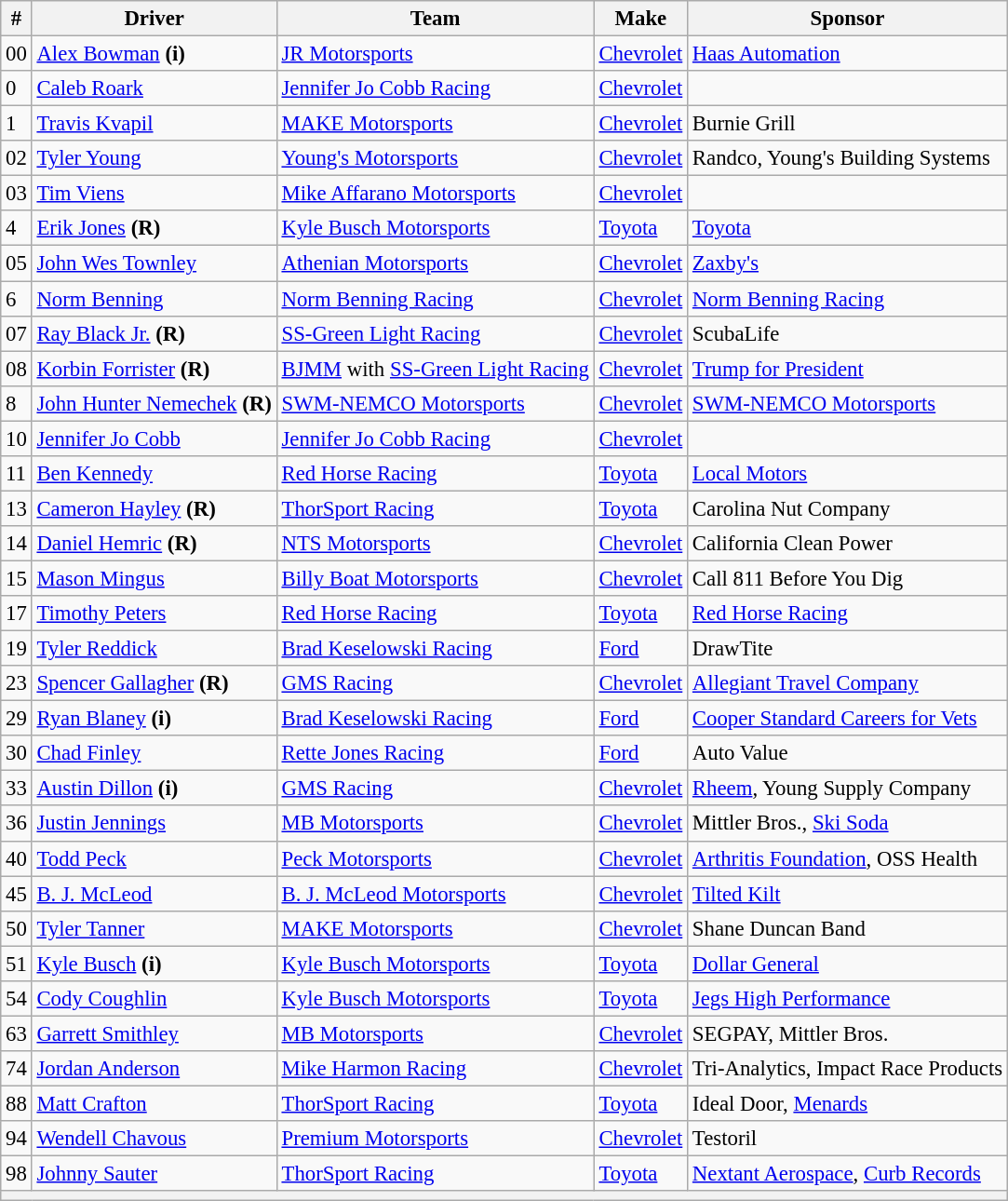<table class="wikitable" style="font-size:95%">
<tr>
<th>#</th>
<th>Driver</th>
<th>Team</th>
<th>Make</th>
<th>Sponsor</th>
</tr>
<tr>
<td>00</td>
<td><a href='#'>Alex Bowman</a> <strong>(i)</strong></td>
<td><a href='#'>JR Motorsports</a></td>
<td><a href='#'>Chevrolet</a></td>
<td><a href='#'>Haas Automation</a></td>
</tr>
<tr>
<td>0</td>
<td><a href='#'>Caleb Roark</a></td>
<td><a href='#'>Jennifer Jo Cobb Racing</a></td>
<td><a href='#'>Chevrolet</a></td>
<td></td>
</tr>
<tr>
<td>1</td>
<td><a href='#'>Travis Kvapil</a></td>
<td><a href='#'>MAKE Motorsports</a></td>
<td><a href='#'>Chevrolet</a></td>
<td>Burnie Grill</td>
</tr>
<tr>
<td>02</td>
<td><a href='#'>Tyler Young</a></td>
<td><a href='#'>Young's Motorsports</a></td>
<td><a href='#'>Chevrolet</a></td>
<td>Randco, Young's Building Systems</td>
</tr>
<tr>
<td>03</td>
<td><a href='#'>Tim Viens</a></td>
<td><a href='#'>Mike Affarano Motorsports</a></td>
<td><a href='#'>Chevrolet</a></td>
<td></td>
</tr>
<tr>
<td>4</td>
<td><a href='#'>Erik Jones</a> <strong>(R)</strong></td>
<td><a href='#'>Kyle Busch Motorsports</a></td>
<td><a href='#'>Toyota</a></td>
<td><a href='#'>Toyota</a></td>
</tr>
<tr>
<td>05</td>
<td><a href='#'>John Wes Townley</a></td>
<td><a href='#'>Athenian Motorsports</a></td>
<td><a href='#'>Chevrolet</a></td>
<td><a href='#'>Zaxby's</a></td>
</tr>
<tr>
<td>6</td>
<td><a href='#'>Norm Benning</a></td>
<td><a href='#'>Norm Benning Racing</a></td>
<td><a href='#'>Chevrolet</a></td>
<td><a href='#'>Norm Benning Racing</a></td>
</tr>
<tr>
<td>07</td>
<td><a href='#'>Ray Black Jr.</a> <strong>(R)</strong></td>
<td><a href='#'>SS-Green Light Racing</a></td>
<td><a href='#'>Chevrolet</a></td>
<td>ScubaLife</td>
</tr>
<tr>
<td>08</td>
<td><a href='#'>Korbin Forrister</a> <strong>(R)</strong></td>
<td><a href='#'>BJMM</a> with <a href='#'>SS-Green Light Racing</a></td>
<td><a href='#'>Chevrolet</a></td>
<td><a href='#'>Trump for President</a></td>
</tr>
<tr>
<td>8</td>
<td><a href='#'>John Hunter Nemechek</a> <strong>(R)</strong></td>
<td><a href='#'>SWM-NEMCO Motorsports</a></td>
<td><a href='#'>Chevrolet</a></td>
<td><a href='#'>SWM-NEMCO Motorsports</a></td>
</tr>
<tr>
<td>10</td>
<td><a href='#'>Jennifer Jo Cobb</a></td>
<td><a href='#'>Jennifer Jo Cobb Racing</a></td>
<td><a href='#'>Chevrolet</a></td>
<td></td>
</tr>
<tr>
<td>11</td>
<td><a href='#'>Ben Kennedy</a></td>
<td><a href='#'>Red Horse Racing</a></td>
<td><a href='#'>Toyota</a></td>
<td><a href='#'>Local Motors</a></td>
</tr>
<tr>
<td>13</td>
<td><a href='#'>Cameron Hayley</a> <strong>(R)</strong></td>
<td><a href='#'>ThorSport Racing</a></td>
<td><a href='#'>Toyota</a></td>
<td>Carolina Nut Company</td>
</tr>
<tr>
<td>14</td>
<td><a href='#'>Daniel Hemric</a> <strong>(R)</strong></td>
<td><a href='#'>NTS Motorsports</a></td>
<td><a href='#'>Chevrolet</a></td>
<td>California Clean Power</td>
</tr>
<tr>
<td>15</td>
<td><a href='#'>Mason Mingus</a></td>
<td><a href='#'>Billy Boat Motorsports</a></td>
<td><a href='#'>Chevrolet</a></td>
<td>Call 811 Before You Dig</td>
</tr>
<tr>
<td>17</td>
<td><a href='#'>Timothy Peters</a></td>
<td><a href='#'>Red Horse Racing</a></td>
<td><a href='#'>Toyota</a></td>
<td><a href='#'>Red Horse Racing</a></td>
</tr>
<tr>
<td>19</td>
<td><a href='#'>Tyler Reddick</a></td>
<td><a href='#'>Brad Keselowski Racing</a></td>
<td><a href='#'>Ford</a></td>
<td>DrawTite</td>
</tr>
<tr>
<td>23</td>
<td><a href='#'>Spencer Gallagher</a> <strong>(R)</strong></td>
<td><a href='#'>GMS Racing</a></td>
<td><a href='#'>Chevrolet</a></td>
<td><a href='#'>Allegiant Travel Company</a></td>
</tr>
<tr>
<td>29</td>
<td><a href='#'>Ryan Blaney</a> <strong>(i)</strong></td>
<td><a href='#'>Brad Keselowski Racing</a></td>
<td><a href='#'>Ford</a></td>
<td><a href='#'>Cooper Standard Careers for Vets</a></td>
</tr>
<tr>
<td>30</td>
<td><a href='#'>Chad Finley</a></td>
<td><a href='#'>Rette Jones Racing</a></td>
<td><a href='#'>Ford</a></td>
<td>Auto Value</td>
</tr>
<tr>
<td>33</td>
<td><a href='#'>Austin Dillon</a> <strong>(i)</strong></td>
<td><a href='#'>GMS Racing</a></td>
<td><a href='#'>Chevrolet</a></td>
<td><a href='#'>Rheem</a>, Young Supply Company</td>
</tr>
<tr>
<td>36</td>
<td><a href='#'>Justin Jennings</a></td>
<td><a href='#'>MB Motorsports</a></td>
<td><a href='#'>Chevrolet</a></td>
<td>Mittler Bros., <a href='#'>Ski Soda</a></td>
</tr>
<tr>
<td>40</td>
<td><a href='#'>Todd Peck</a></td>
<td><a href='#'>Peck Motorsports</a></td>
<td><a href='#'>Chevrolet</a></td>
<td><a href='#'>Arthritis Foundation</a>, OSS Health</td>
</tr>
<tr>
<td>45</td>
<td><a href='#'>B. J. McLeod</a></td>
<td><a href='#'>B. J. McLeod Motorsports</a></td>
<td><a href='#'>Chevrolet</a></td>
<td><a href='#'>Tilted Kilt</a></td>
</tr>
<tr>
<td>50</td>
<td><a href='#'>Tyler Tanner</a></td>
<td><a href='#'>MAKE Motorsports</a></td>
<td><a href='#'>Chevrolet</a></td>
<td>Shane Duncan Band</td>
</tr>
<tr>
<td>51</td>
<td><a href='#'>Kyle Busch</a> <strong>(i)</strong></td>
<td><a href='#'>Kyle Busch Motorsports</a></td>
<td><a href='#'>Toyota</a></td>
<td><a href='#'>Dollar General</a></td>
</tr>
<tr>
<td>54</td>
<td><a href='#'>Cody Coughlin</a></td>
<td><a href='#'>Kyle Busch Motorsports</a></td>
<td><a href='#'>Toyota</a></td>
<td><a href='#'>Jegs High Performance</a></td>
</tr>
<tr>
<td>63</td>
<td><a href='#'>Garrett Smithley</a></td>
<td><a href='#'>MB Motorsports</a></td>
<td><a href='#'>Chevrolet</a></td>
<td>SEGPAY, Mittler Bros.</td>
</tr>
<tr>
<td>74</td>
<td><a href='#'>Jordan Anderson</a></td>
<td><a href='#'>Mike Harmon Racing</a></td>
<td><a href='#'>Chevrolet</a></td>
<td>Tri-Analytics, Impact Race Products</td>
</tr>
<tr>
<td>88</td>
<td><a href='#'>Matt Crafton</a></td>
<td><a href='#'>ThorSport Racing</a></td>
<td><a href='#'>Toyota</a></td>
<td>Ideal Door, <a href='#'>Menards</a></td>
</tr>
<tr>
<td>94</td>
<td><a href='#'>Wendell Chavous</a></td>
<td><a href='#'>Premium Motorsports</a></td>
<td><a href='#'>Chevrolet</a></td>
<td>Testoril</td>
</tr>
<tr>
<td>98</td>
<td><a href='#'>Johnny Sauter</a></td>
<td><a href='#'>ThorSport Racing</a></td>
<td><a href='#'>Toyota</a></td>
<td><a href='#'>Nextant Aerospace</a>, <a href='#'>Curb Records</a></td>
</tr>
<tr>
<th colspan="5"></th>
</tr>
</table>
